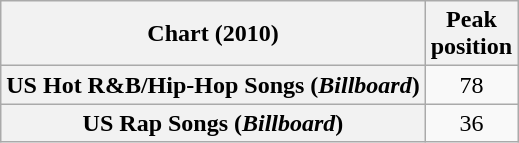<table class="wikitable sortable plainrowheaders">
<tr>
<th scope="col">Chart (2010)</th>
<th scope="col">Peak<br>position</th>
</tr>
<tr>
<th scope="row">US Hot R&B/Hip-Hop Songs (<em>Billboard</em>)</th>
<td style="text-align:center;">78</td>
</tr>
<tr>
<th scope="row">US Rap Songs (<em>Billboard</em>)</th>
<td style="text-align:center;">36</td>
</tr>
</table>
